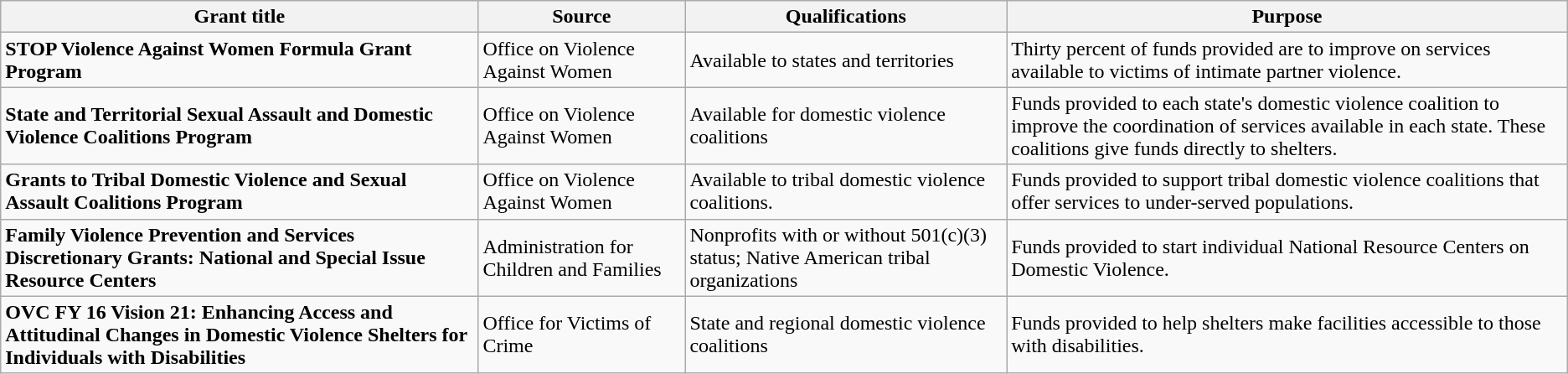<table class="wikitable">
<tr>
<th>Grant title</th>
<th>Source</th>
<th>Qualifications</th>
<th>Purpose</th>
</tr>
<tr>
<td><strong>STOP Violence Against Women Formula Grant Program</strong></td>
<td>Office on Violence Against Women</td>
<td>Available to states and territories</td>
<td>Thirty percent of funds provided are to improve on services available to victims of intimate partner violence.</td>
</tr>
<tr>
<td><strong>State and Territorial Sexual Assault and Domestic Violence Coalitions Program</strong></td>
<td>Office on Violence Against Women</td>
<td>Available for domestic violence coalitions</td>
<td>Funds provided to each state's domestic violence coalition to improve the coordination of services available in each state. These coalitions give funds directly to shelters.</td>
</tr>
<tr>
<td><strong>Grants to Tribal Domestic Violence and Sexual Assault Coalitions Program</strong></td>
<td>Office on Violence Against Women</td>
<td>Available to tribal domestic violence coalitions.</td>
<td>Funds provided to support tribal domestic violence coalitions that offer services to under-served populations.</td>
</tr>
<tr>
<td><strong>Family Violence Prevention and Services Discretionary Grants:  National and Special Issue Resource Centers</strong></td>
<td>Administration for Children and Families</td>
<td>Nonprofits with or without 501(c)(3) status; Native American tribal organizations</td>
<td>Funds provided to start individual National Resource Centers on Domestic Violence.</td>
</tr>
<tr>
<td><strong>OVC FY 16 Vision 21: Enhancing Access and Attitudinal Changes in Domestic Violence Shelters for Individuals with Disabilities</strong></td>
<td>Office for Victims of Crime</td>
<td>State and regional domestic violence coalitions</td>
<td>Funds provided to help shelters make facilities accessible to those with disabilities.</td>
</tr>
</table>
